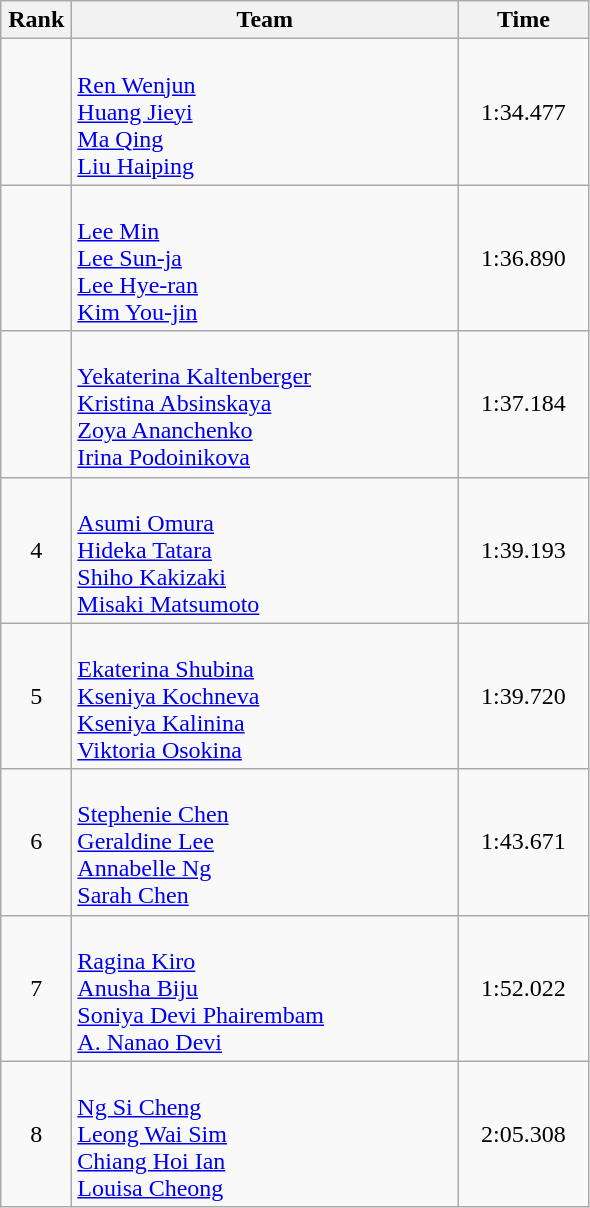<table class=wikitable style="text-align:center">
<tr>
<th width=40>Rank</th>
<th width=250>Team</th>
<th width=80>Time</th>
</tr>
<tr>
<td></td>
<td align=left><br><a href='#'>Ren Wenjun</a><br><a href='#'>Huang Jieyi</a><br><a href='#'>Ma Qing</a><br><a href='#'>Liu Haiping</a></td>
<td>1:34.477</td>
</tr>
<tr>
<td></td>
<td align=left><br><a href='#'>Lee Min</a><br><a href='#'>Lee Sun-ja</a><br><a href='#'>Lee Hye-ran</a><br><a href='#'>Kim You-jin</a></td>
<td>1:36.890</td>
</tr>
<tr>
<td></td>
<td align=left><br><a href='#'>Yekaterina Kaltenberger</a><br><a href='#'>Kristina Absinskaya</a><br><a href='#'>Zoya Ananchenko</a><br><a href='#'>Irina Podoinikova</a></td>
<td>1:37.184</td>
</tr>
<tr>
<td>4</td>
<td align=left><br><a href='#'>Asumi Omura</a><br><a href='#'>Hideka Tatara</a><br><a href='#'>Shiho Kakizaki</a><br><a href='#'>Misaki Matsumoto</a></td>
<td>1:39.193</td>
</tr>
<tr>
<td>5</td>
<td align=left><br><a href='#'>Ekaterina Shubina</a><br><a href='#'>Kseniya Kochneva</a><br><a href='#'>Kseniya Kalinina</a><br><a href='#'>Viktoria Osokina</a></td>
<td>1:39.720</td>
</tr>
<tr>
<td>6</td>
<td align=left><br><a href='#'>Stephenie Chen</a><br><a href='#'>Geraldine Lee</a><br><a href='#'>Annabelle Ng</a><br><a href='#'>Sarah Chen</a></td>
<td>1:43.671</td>
</tr>
<tr>
<td>7</td>
<td align=left><br><a href='#'>Ragina Kiro</a><br><a href='#'>Anusha Biju</a><br><a href='#'>Soniya Devi Phairembam</a><br><a href='#'>A. Nanao Devi</a></td>
<td>1:52.022</td>
</tr>
<tr>
<td>8</td>
<td align=left><br><a href='#'>Ng Si Cheng</a><br><a href='#'>Leong Wai Sim</a><br><a href='#'>Chiang Hoi Ian</a><br><a href='#'>Louisa Cheong</a></td>
<td>2:05.308</td>
</tr>
</table>
